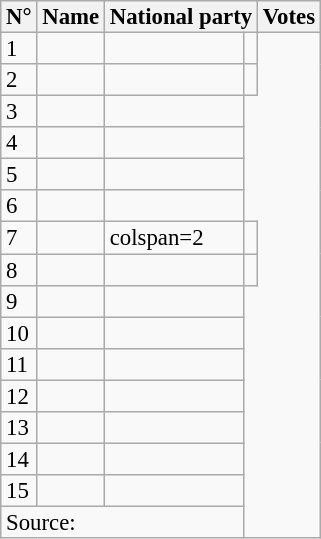<table class="wikitable sortable" style="font-size:95%;line-height:14px;">
<tr>
<th>N°</th>
<th>Name</th>
<th colspan="2">National party</th>
<th>Votes</th>
</tr>
<tr>
<td>1</td>
<td></td>
<td></td>
<td></td>
</tr>
<tr>
<td>2</td>
<td><em></em></td>
<td></td>
<td></td>
</tr>
<tr>
<td>3</td>
<td></td>
<td></td>
</tr>
<tr>
<td>4</td>
<td></td>
<td></td>
</tr>
<tr>
<td>5</td>
<td></td>
<td></td>
</tr>
<tr>
<td>6</td>
<td></td>
<td></td>
</tr>
<tr>
<td>7</td>
<td></td>
<td>colspan=2 </td>
<td></td>
</tr>
<tr>
<td>8</td>
<td></td>
<td></td>
<td></td>
</tr>
<tr>
<td>9</td>
<td></td>
<td></td>
</tr>
<tr>
<td>10</td>
<td></td>
<td></td>
</tr>
<tr>
<td>11</td>
<td></td>
<td></td>
</tr>
<tr>
<td>12</td>
<td></td>
<td></td>
</tr>
<tr>
<td>13</td>
<td></td>
<td></td>
</tr>
<tr>
<td>14</td>
<td></td>
<td></td>
</tr>
<tr>
<td>15</td>
<td></td>
<td></td>
</tr>
<tr>
<td colspan="3">Source: </td>
</tr>
</table>
